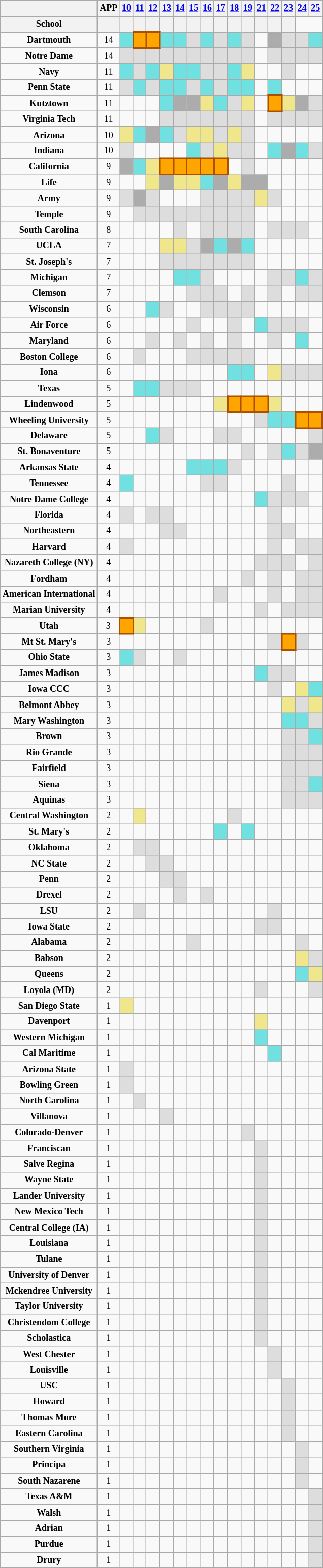<table class="wikitable collapsible collapsed sortable" style="font-size:75%; text-align: center;">
<tr>
<th></th>
<th>APP</th>
<th><a href='#'>10</a></th>
<th><a href='#'>11</a></th>
<th><a href='#'>12</a></th>
<th><a href='#'>13</a></th>
<th><a href='#'>14</a></th>
<th><a href='#'>15</a></th>
<th><a href='#'>16</a></th>
<th><a href='#'>17</a></th>
<th><a href='#'>18</a></th>
<th><a href='#'>19</a></th>
<th><a href='#'>21</a></th>
<th><a href='#'>22</a></th>
<th><a href='#'>23</a></th>
<th><a href='#'>24</a></th>
<th><a href='#'>25</a></th>
</tr>
<tr valign="bottom">
<th>School</th>
<th></th>
<th></th>
<th></th>
<th></th>
<th></th>
<th></th>
<th></th>
<th></th>
<th></th>
<th></th>
<th></th>
<th></th>
<th></th>
<th></th>
</tr>
<tr>
<td><strong>Dartmouth</strong></td>
<td>14</td>
<td style="background:#70E0E0"></td>
<td style="background:#FFA500; border:2px solid #AA5000"><strong></strong></td>
<td style="background:#FFA500; border:2px solid #AA5000"><strong></strong></td>
<td style="background:#70E0E0"></td>
<td style="background:#70E0E0"></td>
<td style="background:#DDDDDD"></td>
<td style="background:#70E0E0"></td>
<td style="background:#DDDDDD"></td>
<td style="background:#70E0E0"></td>
<td style="background:#DDDDDD"></td>
<td></td>
<td style="background:#ACACAC"></td>
<td style="background:#DDDDDD"></td>
<td style="background:#DDDDDD"></td>
<td style="background:#70E0E0"></td>
</tr>
<tr>
<td><strong>Notre Dame</strong></td>
<td>14</td>
<td style="background:#DDDDDD"></td>
<td style="background:#DDDDDD"></td>
<td style="background:#DDDDDD"></td>
<td style="background:#DDDDDD"></td>
<td style="background:#DDDDDD"></td>
<td style="background:#DDDDDD"></td>
<td style="background:#DDDDDD"></td>
<td style="background:#DDDDDD"></td>
<td style="background:#DDDDDD"></td>
<td style="background:#DDDDDD"></td>
<td></td>
<td style="background:#DDDDDD"></td>
<td style="background:#DDDDDD"></td>
<td style="background:#DDDDDD"></td>
<td style="background:#DDDDDD"></td>
</tr>
<tr>
<td><strong>Navy</strong></td>
<td>11</td>
<td style="background:#70E0E0"></td>
<td style="background:#DDDDDD"></td>
<td style="background:#70E0E0"></td>
<td style="background:#F0E68C"></td>
<td style="background:#70E0E0"></td>
<td style="background:#70E0E0"></td>
<td style="background:#DDDDDD"></td>
<td style="background:#DDDDDD"></td>
<td style="background:#70E0E0"></td>
<td style="background:#F0E68C"></td>
<td></td>
<td></td>
<td style="background:#DDDDDD"></td>
<td></td>
<td></td>
</tr>
<tr>
<td><strong>Penn State</strong></td>
<td>11</td>
<td style="background:#DDDDDD"></td>
<td style="background:#70E0E0"></td>
<td style="background:#DDDDDD"></td>
<td style="background:#70E0E0"></td>
<td style="background:#70E0E0"></td>
<td style="background:#DDDDDD"></td>
<td style="background:#70E0E0"></td>
<td style="background:#DDDDDD"></td>
<td style="background:#70E0E0"></td>
<td style="background:#70E0E0"></td>
<td></td>
<td style="background:#70E0E0"></td>
<td></td>
<td></td>
<td></td>
</tr>
<tr>
<td><strong>Kutztown</strong></td>
<td>11</td>
<td></td>
<td></td>
<td></td>
<td style="background:#70E0E0"></td>
<td style="background:#ACACAC"></td>
<td style="background:#ACACAC"></td>
<td style="background:#F0E68C"></td>
<td style="background:#70E0E0"></td>
<td style="background:#DDDDDD"></td>
<td style="background:#F0E68C"></td>
<td></td>
<td style="background:#FFA500; border:2px solid #AA5000"><strong></strong></td>
<td style="background:#F0E68C"></td>
<td style="background:#ACACAC"></td>
<td style="background:#DDDDDD"></td>
</tr>
<tr>
<td><strong>Virginia Tech</strong></td>
<td>11</td>
<td></td>
<td></td>
<td></td>
<td style="background:#DDDDDD"></td>
<td style="background:#DDDDDD"></td>
<td style="background:#DDDDDD"></td>
<td style="background:#DDDDDD"></td>
<td style="background:#DDDDDD"></td>
<td style="background:#DDDDDD"></td>
<td style="background:#DDDDDD"></td>
<td></td>
<td style="background:#DDDDDD"></td>
<td style="background:#DDDDDD"></td>
<td style="background:#DDDDDD"></td>
<td style="background:#DDDDDD"></td>
</tr>
<tr>
<td><strong>Arizona</strong></td>
<td>10</td>
<td style="background:#F0E68C"></td>
<td style="background:#70E0E0"></td>
<td style="background:#ACACAC"></td>
<td style="background:#70E0E0"></td>
<td style="background:#DDDDDD"></td>
<td style="background:#F0E68C"></td>
<td style="background:#F0E68C"></td>
<td style="background:#DDDDDD"></td>
<td style="background:#F0E68C"></td>
<td style="background:#DDDDDD"></td>
<td></td>
<td></td>
<td></td>
<td></td>
<td></td>
</tr>
<tr>
<td><strong>Indiana</strong></td>
<td>10</td>
<td style="background:#DDDDDD"></td>
<td></td>
<td></td>
<td></td>
<td></td>
<td style="background:#70E0E0"></td>
<td style="background:#DDDDDD"></td>
<td style="background:#F0E68C"></td>
<td style="background:#DDDDDD"></td>
<td style="background:#DDDDDD"></td>
<td></td>
<td style="background:#70E0E0"></td>
<td style="background:#ACACAC"></td>
<td style="background:#70E0E0"></td>
<td style="background:#DDDDDD"></td>
</tr>
<tr>
<td><strong>California</strong></td>
<td>9</td>
<td style="background:#ACACAC"></td>
<td style="background:#70E0E0"></td>
<td style="background:#F0E68C"></td>
<td style="background:#FFA500; border:2px solid #AA5000"><strong></strong></td>
<td style="background:#FFA500; border:2px solid #AA5000"><strong></strong></td>
<td style="background:#FFA500; border:2px solid #AA5000"><strong></strong></td>
<td style="background:#FFA500; border:2px solid #AA5000"><strong></strong></td>
<td style="background:#FFA500; border:2px solid #AA5000"><strong></strong></td>
<td></td>
<td style="background:#DDDDDD"></td>
<td></td>
<td></td>
<td></td>
<td></td>
<td></td>
</tr>
<tr>
<td><strong>Life</strong></td>
<td>9</td>
<td></td>
<td></td>
<td style="background:#F0E68C"></td>
<td style="background:#ACACAC"></td>
<td style="background:#F0E68C"></td>
<td style="background:#F0E68C"></td>
<td style="background:#70E0E0"></td>
<td style="background:#ACACAC"></td>
<td style="background:#F0E68C"></td>
<td style="background:#ACACAC"></td>
<td style="background:#ACACAC"></td>
<td></td>
<td></td>
<td></td>
<td></td>
</tr>
<tr>
<td><strong>Army</strong></td>
<td>9</td>
<td style="background:#DDDDDD"></td>
<td style="background:#ACACAC"></td>
<td style="background:#DDDDDD"></td>
<td></td>
<td></td>
<td></td>
<td style="background:#DDDDDD"></td>
<td style="background:#DDDDDD"></td>
<td style="background:#DDDDDD"></td>
<td style="background:#DDDDDD"></td>
<td style="background:#F0E68C"></td>
<td style="background:#DDDDDD"></td>
<td></td>
<td></td>
<td></td>
</tr>
<tr>
<td><strong>Temple</strong></td>
<td>9</td>
<td></td>
<td style="background:#DDDDDD"></td>
<td style="background:#DDDDDD"></td>
<td style="background:#DDDDDD"></td>
<td style="background:#DDDDDD"></td>
<td style="background:#DDDDDD"></td>
<td style="background:#DDDDDD"></td>
<td style="background:#DDDDDD"></td>
<td style="background:#DDDDDD"></td>
<td style="background:#DDDDDD"></td>
<td></td>
<td></td>
<td></td>
<td></td>
<td></td>
</tr>
<tr>
<td><strong>South Carolina</strong></td>
<td>8</td>
<td></td>
<td></td>
<td></td>
<td></td>
<td style="background:#DDDDDD"></td>
<td></td>
<td style="background:#DDDDDD"></td>
<td style="background:#DDDDDD"></td>
<td style="background:#DDDDDD"></td>
<td style="background:#DDDDDD"></td>
<td></td>
<td style="background:#DDDDDD"></td>
<td style="background:#DDDDDD"></td>
<td style="background:#DDDDDD"></td>
<td></td>
</tr>
<tr>
<td><strong>UCLA</strong></td>
<td>7</td>
<td></td>
<td></td>
<td></td>
<td style="background:#F0E68C"></td>
<td style="background:#F0E68C"></td>
<td style="background:#DDDDDD"></td>
<td style="background:#ACACAC"></td>
<td style="background:#70E0E0"></td>
<td style="background:#ACACAC"></td>
<td style="background:#70E0E0"></td>
<td></td>
<td></td>
<td></td>
<td></td>
<td></td>
</tr>
<tr>
<td><strong>St. Joseph's</strong></td>
<td>7</td>
<td></td>
<td></td>
<td></td>
<td style="background:#DDDDDD"></td>
<td style="background:#DDDDDD"></td>
<td style="background:#DDDDDD"></td>
<td style="background:#DDDDDD"></td>
<td style="background:#DDDDDD"></td>
<td style="background:#DDDDDD"></td>
<td style="background:#DDDDDD"></td>
<td></td>
<td></td>
<td></td>
<td></td>
<td></td>
</tr>
<tr>
<td><strong>Michigan</strong></td>
<td>7</td>
<td></td>
<td></td>
<td></td>
<td></td>
<td style="background:#70E0E0"></td>
<td style="background:#70E0E0"></td>
<td style="background:#DDDDDD"></td>
<td></td>
<td></td>
<td></td>
<td></td>
<td style="background:#DDDDDD"></td>
<td style="background:#DDDDDD"></td>
<td style="background:#70E0E0"></td>
<td style="background:#DDDDDD"></td>
</tr>
<tr>
<td><strong>Clemson</strong></td>
<td>7</td>
<td></td>
<td></td>
<td></td>
<td></td>
<td></td>
<td style="background:#DDDDDD"></td>
<td style="background:#DDDDDD"></td>
<td style="background:#DDDDDD"></td>
<td></td>
<td style="background:#DDDDDD"></td>
<td></td>
<td style="background:#DDDDDD"></td>
<td></td>
<td style="background:#DDDDDD"></td>
<td style="background:#DDDDDD"></td>
</tr>
<tr>
<td><strong>Wisconsin</strong></td>
<td>6</td>
<td></td>
<td></td>
<td style="background:#70E0E0"></td>
<td style="background:#DDDDDD"></td>
<td></td>
<td></td>
<td style="background:#DDDDDD"></td>
<td style="background:#DDDDDD"></td>
<td style="background:#DDDDDD"></td>
<td style="background:#DDDDDD"></td>
<td></td>
<td></td>
<td></td>
<td></td>
<td></td>
</tr>
<tr>
<td><strong>Air Force</strong></td>
<td>6</td>
<td></td>
<td></td>
<td></td>
<td></td>
<td></td>
<td style="background:#DDDDDD"></td>
<td></td>
<td></td>
<td style="background:#DDDDDD"></td>
<td></td>
<td style="background:#70E0E0"></td>
<td style="background:#DDDDDD"></td>
<td style="background:#DDDDDD"></td>
<td style="background:#DDDDDD"></td>
<td></td>
</tr>
<tr>
<td><strong>Maryland</strong></td>
<td>6</td>
<td></td>
<td></td>
<td style="background:#DDDDDD"></td>
<td></td>
<td style="background:#DDDDDD"></td>
<td></td>
<td style="background:#DDDDDD"></td>
<td></td>
<td style="background:#DDDDDD"></td>
<td></td>
<td></td>
<td style="background:#DDDDDD"></td>
<td></td>
<td style="background:#70E0E0"></td>
<td></td>
</tr>
<tr>
<td><strong>Boston College</strong></td>
<td>6</td>
<td></td>
<td style="background:#DDDDDD"></td>
<td></td>
<td></td>
<td></td>
<td style="background:#DDDDDD"></td>
<td style="background:#DDDDDD"></td>
<td style="background:#DDDDDD"></td>
<td style="background:#DDDDDD"></td>
<td style="background:#DDDDDD"></td>
<td></td>
<td></td>
<td></td>
<td></td>
<td></td>
</tr>
<tr>
<td><strong>Iona</strong></td>
<td>6</td>
<td></td>
<td></td>
<td></td>
<td></td>
<td></td>
<td></td>
<td></td>
<td></td>
<td style="background:#70E0E0"></td>
<td style="background:#70E0E0"></td>
<td></td>
<td style="background:#F0E68C"></td>
<td style="background:#DDDDDD"></td>
<td style="background:#DDDDDD"></td>
<td style="background:#DDDDDD"></td>
</tr>
<tr>
<td><strong>Texas</strong></td>
<td>5</td>
<td></td>
<td style="background:#70E0E0"></td>
<td style="background:#70E0E0"></td>
<td style="background:#DDDDDD"></td>
<td style="background:#DDDDDD"></td>
<td style="background:#DDDDDD"></td>
<td></td>
<td></td>
<td></td>
<td></td>
<td></td>
<td></td>
<td></td>
<td></td>
<td></td>
</tr>
<tr>
<td><strong>Lindenwood</strong></td>
<td>5</td>
<td></td>
<td></td>
<td></td>
<td></td>
<td></td>
<td></td>
<td></td>
<td style="background:#F0E68C"></td>
<td style="background:#FFA500; border:2px solid #AA5000"><strong></strong></td>
<td style="background:#FFA500; border:2px solid #AA5000"><strong></strong></td>
<td style="background:#FFA500; border:2px solid #AA5000"><strong></strong></td>
<td style="background:#F0E68C"></td>
<td></td>
<td></td>
<td></td>
</tr>
<tr>
<td><strong>Wheeling University</strong></td>
<td>5</td>
<td></td>
<td></td>
<td></td>
<td></td>
<td></td>
<td></td>
<td></td>
<td></td>
<td></td>
<td></td>
<td style="background:#DDDDDD"></td>
<td style="background:#70E0E0"></td>
<td style="background:#70E0E0"></td>
<td style="background:#FFA500; border:2px solid #AA5000"><strong></strong></td>
<td style="background:#FFA500; border:2px solid #AA5000"><strong></strong></td>
</tr>
<tr>
<td><strong>Delaware</strong></td>
<td>5</td>
<td></td>
<td></td>
<td style="background:#70E0E0"></td>
<td style="background:#DDDDDD"></td>
<td></td>
<td></td>
<td></td>
<td style="background:#DDDDDD"></td>
<td style="background:#DDDDDD"></td>
<td></td>
<td></td>
<td></td>
<td></td>
<td></td>
<td style="background:#DDDDDD"></td>
</tr>
<tr>
<td><strong>St. Bonaventure</strong></td>
<td>5</td>
<td></td>
<td></td>
<td></td>
<td></td>
<td></td>
<td></td>
<td></td>
<td></td>
<td></td>
<td style="background:#DDDDDD"></td>
<td></td>
<td style="background:#DDDDDD"></td>
<td style="background:#70E0E0"></td>
<td style="background:#DDDDDD"></td>
<td style="background:#ACACAC"></td>
</tr>
<tr>
<td><strong>Arkansas State</strong></td>
<td>4</td>
<td></td>
<td></td>
<td></td>
<td></td>
<td></td>
<td style="background:#70E0E0"></td>
<td style="background:#70E0E0"></td>
<td style="background:#70E0E0"></td>
<td style="background:#DDDDDD"></td>
<td></td>
<td></td>
<td></td>
<td></td>
<td></td>
<td></td>
</tr>
<tr>
<td><strong>Tennessee</strong></td>
<td>4</td>
<td style="background:#70E0E0"></td>
<td></td>
<td></td>
<td></td>
<td></td>
<td></td>
<td style="background:#DDDDDD"></td>
<td style="background:#DDDDDD"></td>
<td></td>
<td></td>
<td></td>
<td></td>
<td style="background:#DDDDDD"></td>
<td></td>
<td></td>
</tr>
<tr>
<td><strong>Notre Dame College</strong></td>
<td>4</td>
<td></td>
<td></td>
<td></td>
<td></td>
<td></td>
<td></td>
<td></td>
<td></td>
<td></td>
<td></td>
<td style="background:#70E0E0"></td>
<td style="background:#DDDDDD"></td>
<td style="background:#DDDDDD"></td>
<td style="background:#DDDDDD"></td>
<td></td>
</tr>
<tr>
<td><strong>Florida</strong></td>
<td>4</td>
<td style="background:#DDDDDD"></td>
<td></td>
<td style="background:#DDDDDD"></td>
<td style="background:#DDDDDD"></td>
<td></td>
<td></td>
<td></td>
<td></td>
<td></td>
<td></td>
<td></td>
<td style="background:#DDDDDD"></td>
<td></td>
<td></td>
<td></td>
</tr>
<tr>
<td><strong>Northeastern</strong></td>
<td>4</td>
<td></td>
<td></td>
<td></td>
<td style="background:#DDDDDD"></td>
<td style="background:#DDDDDD"></td>
<td></td>
<td></td>
<td></td>
<td></td>
<td></td>
<td></td>
<td style="background:#DDDDDD"></td>
<td style="background:#DDDDDD"></td>
<td></td>
<td></td>
</tr>
<tr>
<td><strong>Harvard</strong></td>
<td>4</td>
<td style="background:#DDDDDD"></td>
<td></td>
<td></td>
<td></td>
<td></td>
<td></td>
<td></td>
<td></td>
<td></td>
<td></td>
<td></td>
<td style="background:#DDDDDD"></td>
<td></td>
<td style="background:#DDDDDD"></td>
<td style="background:#DDDDDD"></td>
</tr>
<tr>
<td><strong>Nazareth College (NY)</strong></td>
<td>4</td>
<td></td>
<td></td>
<td></td>
<td></td>
<td></td>
<td></td>
<td></td>
<td></td>
<td></td>
<td></td>
<td style="background:#DDDDDD"></td>
<td style="background:#DDDDDD"></td>
<td style="background:#DDDDDD"></td>
<td></td>
<td style="background:#DDDDDD"></td>
</tr>
<tr>
<td><strong>Fordham</strong></td>
<td>4</td>
<td></td>
<td></td>
<td></td>
<td></td>
<td></td>
<td></td>
<td></td>
<td></td>
<td></td>
<td style="background:#DDDDDD"></td>
<td></td>
<td style="background:#DDDDDD"></td>
<td></td>
<td style="background:#DDDDDD"></td>
<td style="background:#DDDDDD"></td>
</tr>
<tr>
<td><strong>American International</strong></td>
<td>4</td>
<td></td>
<td></td>
<td></td>
<td></td>
<td></td>
<td></td>
<td></td>
<td style="background:#DDDDDD"></td>
<td></td>
<td></td>
<td></td>
<td style="background:#DDDDDD"></td>
<td></td>
<td style="background:#DDDDDD"></td>
<td style="background:#DDDDDD"></td>
</tr>
<tr>
<td><strong>Marian University</strong></td>
<td>4</td>
<td></td>
<td></td>
<td></td>
<td></td>
<td></td>
<td></td>
<td></td>
<td></td>
<td></td>
<td></td>
<td style="background:#DDDDDD"></td>
<td></td>
<td style="background:#DDDDDD"></td>
<td style="background:#DDDDDD"></td>
<td style="background:#DDDDDD"></td>
</tr>
<tr>
<td><strong>Utah</strong></td>
<td>3</td>
<td style="background:#FFA500; border:2px solid #AA5000"><strong></strong></td>
<td style="background:#F0E68C"></td>
<td></td>
<td></td>
<td></td>
<td></td>
<td style="background:#DDDDDD"></td>
<td></td>
<td></td>
<td></td>
<td></td>
<td></td>
<td></td>
<td></td>
<td></td>
</tr>
<tr>
<td><strong>Mt St. Mary's</strong></td>
<td>3</td>
<td></td>
<td></td>
<td></td>
<td></td>
<td></td>
<td></td>
<td></td>
<td></td>
<td></td>
<td></td>
<td></td>
<td style="background:#DDDDDD"></td>
<td style="background:#FFA500; border:2px solid #AA5000"><strong></strong></td>
<td style="background:#DDDDDD"></td>
<td></td>
</tr>
<tr>
<td><strong>Ohio State</strong></td>
<td>3</td>
<td style="background:#70E0E0"></td>
<td style="background:#DDDDDD"></td>
<td></td>
<td></td>
<td style="background:#DDDDDD"></td>
<td></td>
<td></td>
<td></td>
<td></td>
<td></td>
<td></td>
<td></td>
<td></td>
<td></td>
<td></td>
</tr>
<tr>
<td><strong>James Madison</strong></td>
<td>3</td>
<td></td>
<td></td>
<td></td>
<td></td>
<td></td>
<td></td>
<td></td>
<td></td>
<td></td>
<td></td>
<td style="background:#70E0E0"></td>
<td style="background:#DDDDDD"></td>
<td style="background:#DDDDDD"></td>
<td></td>
<td></td>
</tr>
<tr>
<td><strong>Iowa CCC</strong></td>
<td>3</td>
<td></td>
<td></td>
<td></td>
<td></td>
<td></td>
<td></td>
<td></td>
<td></td>
<td></td>
<td></td>
<td></td>
<td style="background:#DDDDDD"></td>
<td></td>
<td style="background:#F0E68C"></td>
<td style="background:#70E0E0"></td>
</tr>
<tr>
<td><strong>Belmont Abbey</strong></td>
<td>3</td>
<td></td>
<td></td>
<td></td>
<td></td>
<td></td>
<td></td>
<td></td>
<td></td>
<td></td>
<td></td>
<td></td>
<td></td>
<td style="background:#F0E68C"></td>
<td style="background:#DDDDDD"></td>
<td style="background:#F0E68C"></td>
</tr>
<tr>
<td><strong>Mary Washington</strong></td>
<td>3</td>
<td></td>
<td></td>
<td></td>
<td></td>
<td></td>
<td></td>
<td></td>
<td></td>
<td></td>
<td></td>
<td></td>
<td></td>
<td style="background:#70E0E0"></td>
<td style="background:#70E0E0"></td>
<td style="background:#DDDDDD"></td>
</tr>
<tr>
<td><strong>Brown</strong></td>
<td>3</td>
<td></td>
<td></td>
<td></td>
<td></td>
<td></td>
<td></td>
<td></td>
<td></td>
<td></td>
<td></td>
<td></td>
<td></td>
<td style="background:#DDDDDD"></td>
<td style="background:#DDDDDD"></td>
<td style="background:#70E0E0"></td>
</tr>
<tr>
<td><strong>Rio Grande</strong></td>
<td>3</td>
<td></td>
<td></td>
<td></td>
<td></td>
<td></td>
<td></td>
<td></td>
<td></td>
<td></td>
<td></td>
<td></td>
<td></td>
<td style="background:#DDDDDD"></td>
<td style="background:#DDDDDD"></td>
<td style="background:#DDDDDD"></td>
</tr>
<tr>
<td><strong>Fairfield</strong></td>
<td>3</td>
<td></td>
<td></td>
<td></td>
<td></td>
<td></td>
<td></td>
<td></td>
<td></td>
<td></td>
<td></td>
<td></td>
<td></td>
<td style="background:#DDDDDD"></td>
<td style="background:#DDDDDD"></td>
<td style="background:#DDDDDD"></td>
</tr>
<tr>
<td><strong>Siena</strong></td>
<td>3</td>
<td></td>
<td></td>
<td></td>
<td></td>
<td></td>
<td></td>
<td></td>
<td></td>
<td></td>
<td></td>
<td></td>
<td></td>
<td style="background:#DDDDDD"></td>
<td style="background:#DDDDDD"></td>
<td style="background:#70E0E0"></td>
</tr>
<tr>
<td><strong>Aquinas</strong></td>
<td>3</td>
<td></td>
<td></td>
<td></td>
<td></td>
<td></td>
<td></td>
<td></td>
<td></td>
<td></td>
<td></td>
<td></td>
<td></td>
<td style="background:#DDDDDD"></td>
<td style="background:#DDDDDD"></td>
<td style="background:#DDDDDD"></td>
</tr>
<tr>
<td><strong>Central Washington</strong></td>
<td>2</td>
<td></td>
<td style="background:#F0E68C"></td>
<td></td>
<td></td>
<td></td>
<td></td>
<td></td>
<td></td>
<td style="background:#DDDDDD"></td>
<td></td>
<td></td>
<td></td>
<td></td>
<td></td>
<td></td>
</tr>
<tr>
<td><strong>St. Mary's</strong></td>
<td>2</td>
<td></td>
<td></td>
<td></td>
<td></td>
<td></td>
<td></td>
<td></td>
<td style="background:#70E0E0"></td>
<td></td>
<td style="background:#70E0E0"></td>
<td></td>
<td></td>
<td></td>
<td></td>
<td></td>
</tr>
<tr>
<td><strong>Oklahoma</strong></td>
<td>2</td>
<td></td>
<td style="background:#DDDDDD"></td>
<td style="background:#DDDDDD"></td>
<td></td>
<td></td>
<td></td>
<td></td>
<td></td>
<td></td>
<td></td>
<td></td>
<td></td>
<td></td>
<td></td>
<td></td>
</tr>
<tr>
<td><strong>NC State</strong></td>
<td>2</td>
<td></td>
<td></td>
<td style="background:#DDDDDD"></td>
<td style="background:#DDDDDD"></td>
<td></td>
<td></td>
<td></td>
<td></td>
<td></td>
<td></td>
<td></td>
<td></td>
<td></td>
<td></td>
<td></td>
</tr>
<tr>
<td><strong>Penn</strong></td>
<td>2</td>
<td></td>
<td></td>
<td></td>
<td style="background:#DDDDDD"></td>
<td style="background:#DDDDDD"></td>
<td></td>
<td></td>
<td></td>
<td></td>
<td></td>
<td></td>
<td></td>
<td></td>
<td></td>
<td></td>
</tr>
<tr>
<td><strong>Drexel</strong></td>
<td>2</td>
<td></td>
<td></td>
<td></td>
<td></td>
<td style="background:#DDDDDD"></td>
<td></td>
<td style="background:#DDDDDD"></td>
<td></td>
<td></td>
<td></td>
<td></td>
<td></td>
<td></td>
<td></td>
<td></td>
</tr>
<tr>
<td><strong>LSU</strong></td>
<td>2</td>
<td></td>
<td style="background:#DDDDDD"></td>
<td></td>
<td></td>
<td></td>
<td></td>
<td></td>
<td></td>
<td></td>
<td></td>
<td></td>
<td style="background:#DDDDDD"></td>
<td></td>
<td></td>
<td></td>
</tr>
<tr>
<td><strong>Iowa State</strong></td>
<td>2</td>
<td></td>
<td></td>
<td></td>
<td></td>
<td></td>
<td></td>
<td></td>
<td></td>
<td></td>
<td></td>
<td style="background:#DDDDDD"></td>
<td style="background:#DDDDDD"></td>
<td></td>
<td></td>
<td></td>
</tr>
<tr>
<td><strong>Alabama</strong></td>
<td>2</td>
<td></td>
<td></td>
<td></td>
<td></td>
<td></td>
<td style="background:#DDDDDD"></td>
<td></td>
<td></td>
<td></td>
<td></td>
<td></td>
<td></td>
<td></td>
<td style="background:#DDDDDD"></td>
<td></td>
</tr>
<tr>
<td><strong>Babson</strong></td>
<td>2</td>
<td></td>
<td></td>
<td></td>
<td></td>
<td></td>
<td></td>
<td></td>
<td></td>
<td></td>
<td></td>
<td></td>
<td></td>
<td></td>
<td style="background:#F0E68C"></td>
<td style="background:#DDDDDD"></td>
</tr>
<tr>
<td><strong>Queens</strong></td>
<td>2</td>
<td></td>
<td></td>
<td></td>
<td></td>
<td></td>
<td></td>
<td></td>
<td></td>
<td></td>
<td></td>
<td></td>
<td></td>
<td></td>
<td style="background:#70E0E0"></td>
<td style="background:#F0E68C"></td>
</tr>
<tr>
<td><strong>Loyola (MD)</strong></td>
<td>2</td>
<td></td>
<td></td>
<td></td>
<td></td>
<td></td>
<td></td>
<td></td>
<td></td>
<td></td>
<td></td>
<td style="background:#DDDDDD"></td>
<td></td>
<td></td>
<td></td>
<td style="background:#DDDDDD"></td>
</tr>
<tr>
<td><strong>San Diego State</strong></td>
<td>1</td>
<td style="background:#F0E68C"></td>
<td></td>
<td></td>
<td></td>
<td></td>
<td></td>
<td></td>
<td></td>
<td></td>
<td></td>
<td></td>
<td></td>
<td></td>
<td></td>
<td></td>
</tr>
<tr>
<td><strong>Davenport</strong></td>
<td>1</td>
<td></td>
<td></td>
<td></td>
<td></td>
<td></td>
<td></td>
<td></td>
<td></td>
<td></td>
<td></td>
<td style="background:#F0E68C"></td>
<td></td>
<td></td>
<td></td>
<td></td>
</tr>
<tr>
<td><strong>Western Michigan</strong></td>
<td>1</td>
<td></td>
<td></td>
<td></td>
<td></td>
<td></td>
<td></td>
<td></td>
<td></td>
<td></td>
<td></td>
<td style="background:#70E0E0"></td>
<td></td>
<td></td>
<td></td>
<td></td>
</tr>
<tr>
<td><strong>Cal Maritime</strong></td>
<td>1</td>
<td></td>
<td></td>
<td></td>
<td></td>
<td></td>
<td></td>
<td></td>
<td></td>
<td></td>
<td></td>
<td></td>
<td style="background:#70E0E0"></td>
<td></td>
<td></td>
<td></td>
</tr>
<tr>
<td><strong>Arizona State</strong></td>
<td>1</td>
<td style="background:#DDDDDD"></td>
<td></td>
<td></td>
<td></td>
<td></td>
<td></td>
<td></td>
<td></td>
<td></td>
<td></td>
<td></td>
<td></td>
<td></td>
<td></td>
<td></td>
</tr>
<tr>
<td><strong>Bowling Green</strong></td>
<td>1</td>
<td style="background:#DDDDDD"></td>
<td></td>
<td></td>
<td></td>
<td></td>
<td></td>
<td></td>
<td></td>
<td></td>
<td></td>
<td></td>
<td></td>
<td></td>
<td></td>
<td></td>
</tr>
<tr>
<td><strong>North Carolina</strong></td>
<td>1</td>
<td></td>
<td style="background:#DDDDDD"></td>
<td></td>
<td></td>
<td></td>
<td></td>
<td></td>
<td></td>
<td></td>
<td></td>
<td></td>
<td></td>
<td></td>
<td></td>
<td></td>
</tr>
<tr>
<td><strong>Villanova</strong></td>
<td>1</td>
<td></td>
<td></td>
<td></td>
<td style="background:#DDDDDD"></td>
<td></td>
<td></td>
<td></td>
<td></td>
<td></td>
<td></td>
<td></td>
<td></td>
<td></td>
<td></td>
<td></td>
</tr>
<tr>
<td><strong>Colorado-Denver</strong></td>
<td>1</td>
<td></td>
<td></td>
<td></td>
<td></td>
<td></td>
<td></td>
<td></td>
<td></td>
<td></td>
<td style="background:#DDDDDD"></td>
<td></td>
<td></td>
<td></td>
<td></td>
<td></td>
</tr>
<tr>
<td><strong>Franciscan</strong></td>
<td>1</td>
<td></td>
<td></td>
<td></td>
<td></td>
<td></td>
<td></td>
<td></td>
<td></td>
<td></td>
<td></td>
<td style="background:#DDDDDD"></td>
<td></td>
<td></td>
<td></td>
<td></td>
</tr>
<tr>
<td><strong>Salve Regina</strong></td>
<td>1</td>
<td></td>
<td></td>
<td></td>
<td></td>
<td></td>
<td></td>
<td></td>
<td></td>
<td></td>
<td></td>
<td style="background:#DDDDDD"></td>
<td></td>
<td></td>
<td></td>
<td></td>
</tr>
<tr>
<td><strong>Wayne State</strong></td>
<td>1</td>
<td></td>
<td></td>
<td></td>
<td></td>
<td></td>
<td></td>
<td></td>
<td></td>
<td></td>
<td></td>
<td style="background:#DDDDDD"></td>
<td></td>
<td></td>
<td></td>
<td></td>
</tr>
<tr>
<td><strong>Lander University</strong></td>
<td>1</td>
<td></td>
<td></td>
<td></td>
<td></td>
<td></td>
<td></td>
<td></td>
<td></td>
<td></td>
<td></td>
<td style="background:#DDDDDD"></td>
<td></td>
<td></td>
<td></td>
<td></td>
</tr>
<tr>
<td><strong>New Mexico Tech</strong></td>
<td>1</td>
<td></td>
<td></td>
<td></td>
<td></td>
<td></td>
<td></td>
<td></td>
<td></td>
<td></td>
<td></td>
<td style="background:#DDDDDD"></td>
<td></td>
<td></td>
<td></td>
<td></td>
</tr>
<tr>
<td><strong>Central College (IA)</strong></td>
<td>1</td>
<td></td>
<td></td>
<td></td>
<td></td>
<td></td>
<td></td>
<td></td>
<td></td>
<td></td>
<td></td>
<td style="background:#DDDDDD"></td>
<td></td>
<td></td>
<td></td>
<td></td>
</tr>
<tr>
<td><strong>Louisiana</strong></td>
<td>1</td>
<td></td>
<td></td>
<td></td>
<td></td>
<td></td>
<td></td>
<td></td>
<td></td>
<td></td>
<td></td>
<td style="background:#DDDDDD"></td>
<td></td>
<td></td>
<td></td>
<td></td>
</tr>
<tr>
<td><strong>Tulane</strong></td>
<td>1</td>
<td></td>
<td></td>
<td></td>
<td></td>
<td></td>
<td></td>
<td></td>
<td></td>
<td></td>
<td></td>
<td style="background:#DDDDDD"></td>
<td></td>
<td></td>
<td></td>
<td></td>
</tr>
<tr>
<td><strong>University of Denver</strong></td>
<td>1</td>
<td></td>
<td></td>
<td></td>
<td></td>
<td></td>
<td></td>
<td></td>
<td></td>
<td></td>
<td></td>
<td style="background:#DDDDDD"></td>
<td></td>
<td></td>
<td></td>
<td></td>
</tr>
<tr>
<td><strong>Mckendree University</strong></td>
<td>1</td>
<td></td>
<td></td>
<td></td>
<td></td>
<td></td>
<td></td>
<td></td>
<td></td>
<td></td>
<td></td>
<td style="background:#DDDDDD"></td>
<td></td>
<td></td>
<td></td>
<td></td>
</tr>
<tr>
<td><strong>Taylor University</strong></td>
<td>1</td>
<td></td>
<td></td>
<td></td>
<td></td>
<td></td>
<td></td>
<td></td>
<td></td>
<td></td>
<td></td>
<td style="background:#DDDDDD"></td>
<td></td>
<td></td>
<td></td>
<td></td>
</tr>
<tr>
<td><strong>Christendom College</strong></td>
<td>1</td>
<td></td>
<td></td>
<td></td>
<td></td>
<td></td>
<td></td>
<td></td>
<td></td>
<td></td>
<td></td>
<td style="background:#DDDDDD"></td>
<td></td>
<td></td>
<td></td>
<td></td>
</tr>
<tr>
<td><strong>Scholastica</strong></td>
<td>1</td>
<td></td>
<td></td>
<td></td>
<td></td>
<td></td>
<td></td>
<td></td>
<td></td>
<td></td>
<td></td>
<td style="background:#DDDDDD"></td>
<td></td>
<td></td>
<td></td>
<td></td>
</tr>
<tr>
<td><strong>West Chester</strong></td>
<td>1</td>
<td></td>
<td></td>
<td></td>
<td></td>
<td></td>
<td></td>
<td></td>
<td></td>
<td></td>
<td></td>
<td></td>
<td style="background:#DDDDDD"></td>
<td></td>
<td></td>
<td></td>
</tr>
<tr>
<td><strong>Louisville</strong></td>
<td>1</td>
<td></td>
<td></td>
<td></td>
<td></td>
<td></td>
<td></td>
<td></td>
<td></td>
<td></td>
<td></td>
<td></td>
<td style="background:#DDDDDD"></td>
<td></td>
<td></td>
<td></td>
</tr>
<tr>
<td><strong>USC</strong></td>
<td>1</td>
<td></td>
<td></td>
<td></td>
<td></td>
<td></td>
<td></td>
<td></td>
<td></td>
<td></td>
<td></td>
<td></td>
<td></td>
<td style="background:#DDDDDD"></td>
<td></td>
<td></td>
</tr>
<tr>
<td><strong>Howard</strong></td>
<td>1</td>
<td></td>
<td></td>
<td></td>
<td></td>
<td></td>
<td></td>
<td></td>
<td></td>
<td></td>
<td></td>
<td></td>
<td></td>
<td style="background:#DDDDDD"></td>
<td></td>
<td></td>
</tr>
<tr>
<td><strong>Thomas More</strong></td>
<td>1</td>
<td></td>
<td></td>
<td></td>
<td></td>
<td></td>
<td></td>
<td></td>
<td></td>
<td></td>
<td></td>
<td></td>
<td></td>
<td style="background:#DDDDDD"></td>
<td></td>
<td></td>
</tr>
<tr>
<td><strong>Eastern Carolina</strong></td>
<td>1</td>
<td></td>
<td></td>
<td></td>
<td></td>
<td></td>
<td></td>
<td></td>
<td></td>
<td></td>
<td></td>
<td></td>
<td></td>
<td style="background:#DDDDDD"></td>
<td></td>
<td></td>
</tr>
<tr>
<td><strong>Southern Virginia</strong></td>
<td>1</td>
<td></td>
<td></td>
<td></td>
<td></td>
<td></td>
<td></td>
<td></td>
<td></td>
<td></td>
<td></td>
<td></td>
<td></td>
<td></td>
<td style="background:#DDDDDD"></td>
<td></td>
</tr>
<tr>
<td><strong>Principa</strong></td>
<td>1</td>
<td></td>
<td></td>
<td></td>
<td></td>
<td></td>
<td></td>
<td></td>
<td></td>
<td></td>
<td></td>
<td></td>
<td></td>
<td></td>
<td style="background:#DDDDDD"></td>
<td></td>
</tr>
<tr>
<td><strong>South Nazarene</strong></td>
<td>1</td>
<td></td>
<td></td>
<td></td>
<td></td>
<td></td>
<td></td>
<td></td>
<td></td>
<td></td>
<td></td>
<td></td>
<td></td>
<td></td>
<td style="background:#DDDDDD"></td>
<td></td>
</tr>
<tr>
<td><strong>Texas A&M</strong></td>
<td>1</td>
<td></td>
<td></td>
<td></td>
<td></td>
<td></td>
<td></td>
<td></td>
<td></td>
<td></td>
<td></td>
<td></td>
<td></td>
<td></td>
<td></td>
<td style="background:#DDDDDD"></td>
</tr>
<tr>
<td><strong>Walsh</strong></td>
<td>1</td>
<td></td>
<td></td>
<td></td>
<td></td>
<td></td>
<td></td>
<td></td>
<td></td>
<td></td>
<td></td>
<td></td>
<td></td>
<td></td>
<td></td>
<td style="background:#DDDDDD"></td>
</tr>
<tr>
<td><strong>Adrian</strong></td>
<td>1</td>
<td></td>
<td></td>
<td></td>
<td></td>
<td></td>
<td></td>
<td></td>
<td></td>
<td></td>
<td></td>
<td></td>
<td></td>
<td></td>
<td></td>
<td style="background:#DDDDDD"></td>
</tr>
<tr>
<td><strong>Purdue</strong></td>
<td>1</td>
<td></td>
<td></td>
<td></td>
<td></td>
<td></td>
<td></td>
<td></td>
<td></td>
<td></td>
<td></td>
<td></td>
<td></td>
<td></td>
<td></td>
<td style="background:#DDDDDD"></td>
</tr>
<tr>
<td><strong>Drury</strong></td>
<td>1</td>
<td></td>
<td></td>
<td></td>
<td></td>
<td></td>
<td></td>
<td></td>
<td></td>
<td></td>
<td></td>
<td></td>
<td></td>
<td></td>
<td></td>
<td style="background:#DDDDDD"></td>
</tr>
</table>
